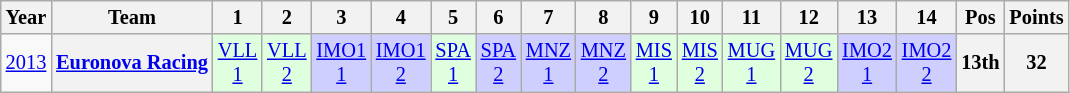<table class="wikitable" style="text-align:center; font-size:85%">
<tr>
<th>Year</th>
<th>Team</th>
<th>1</th>
<th>2</th>
<th>3</th>
<th>4</th>
<th>5</th>
<th>6</th>
<th>7</th>
<th>8</th>
<th>9</th>
<th>10</th>
<th>11</th>
<th>12</th>
<th>13</th>
<th>14</th>
<th>Pos</th>
<th>Points</th>
</tr>
<tr>
<td><a href='#'>2013</a></td>
<th nowrap><a href='#'>Euronova Racing</a></th>
<td style="background:#DFFFDF;"><a href='#'>VLL<br>1</a><br></td>
<td style="background:#DFFFDF;"><a href='#'>VLL<br>2</a><br></td>
<td style="background:#CFCFFF;"><a href='#'>IMO1<br>1</a><br></td>
<td style="background:#CFCFFF;"><a href='#'>IMO1<br>2</a><br></td>
<td style="background:#DFFFDF;"><a href='#'>SPA<br>1</a><br></td>
<td style="background:#CFCFFF;"><a href='#'>SPA<br>2</a><br></td>
<td style="background:#CFCFFF;"><a href='#'>MNZ<br>1</a><br></td>
<td style="background:#CFCFFF;"><a href='#'>MNZ<br>2</a><br></td>
<td style="background:#DFFFDF;"><a href='#'>MIS<br>1</a><br></td>
<td style="background:#DFFFDF;"><a href='#'>MIS<br>2</a><br></td>
<td style="background:#DFFFDF;"><a href='#'>MUG<br>1</a><br></td>
<td style="background:#DFFFDF;"><a href='#'>MUG<br>2</a><br></td>
<td style="background:#CFCFFF;"><a href='#'>IMO2<br>1</a><br></td>
<td style="background:#CFCFFF;"><a href='#'>IMO2<br>2</a><br></td>
<th>13th</th>
<th>32</th>
</tr>
</table>
